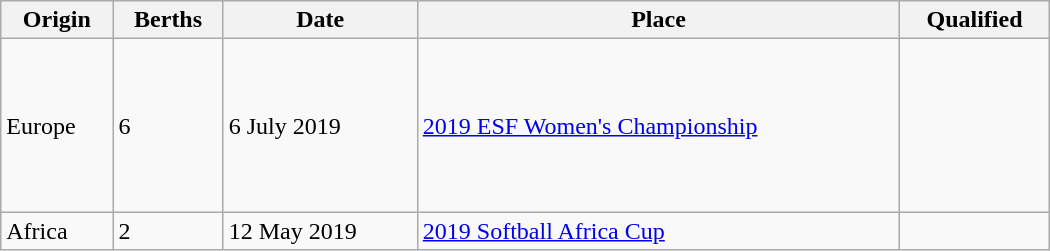<table class="wikitable" style="width:700px;">
<tr>
<th>Origin</th>
<th>Berths</th>
<th>Date</th>
<th>Place</th>
<th>Qualified</th>
</tr>
<tr>
<td>Europe</td>
<td>6</td>
<td>6 July 2019</td>
<td><a href='#'>2019 ESF Women's Championship</a></td>
<td><br> <br>
<br>
<br>
<br>
<br>
</td>
</tr>
<tr>
<td>Africa</td>
<td>2</td>
<td>12 May 2019</td>
<td><a href='#'>2019 Softball Africa Cup</a></td>
<td> <br> </td>
</tr>
</table>
